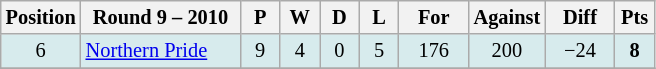<table class="wikitable" style="text-align:center; font-size:85%;">
<tr>
<th width=40 abbr="Position">Position</th>
<th width=100>Round 9 – 2010</th>
<th width=20 abbr="Played">P</th>
<th width=20 abbr="Won">W</th>
<th width=20 abbr="Drawn">D</th>
<th width=20 abbr="Lost">L</th>
<th width=40 abbr="Points for">For</th>
<th width=40 abbr="Points against">Against</th>
<th width=40 abbr="Points difference">Diff</th>
<th width=20 abbr="Points">Pts</th>
</tr>
<tr style="background: #d7ebed;">
<td>6</td>
<td style="text-align:left;"> <a href='#'>Northern Pride</a></td>
<td>9</td>
<td>4</td>
<td>0</td>
<td>5</td>
<td>176</td>
<td>200</td>
<td>−24</td>
<td><strong>8</strong></td>
</tr>
<tr>
</tr>
</table>
